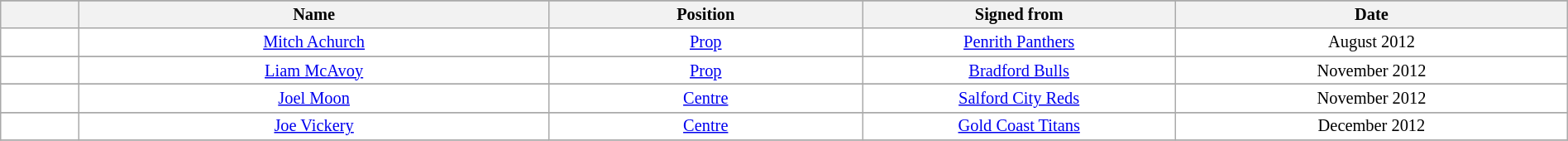<table class="wikitable sortable" width="100%" style="font-size:85%">
<tr bgcolor="#efefef">
</tr>
<tr bgcolor="#efefef">
<th width=5%></th>
<th width=30%>Name</th>
<th !width=30%>Position</th>
<th width=20%>Signed from</th>
<th width=25%>Date</th>
</tr>
<tr bgcolor=#FFFFFF>
<td align=center></td>
<td align=center><a href='#'>Mitch Achurch</a></td>
<td align=center><a href='#'>Prop</a></td>
<td align=center><a href='#'>Penrith Panthers</a></td>
<td align=center>August 2012</td>
</tr>
<tr>
</tr>
<tr bgcolor=#FFFFFF>
<td align=center></td>
<td align=center><a href='#'>Liam McAvoy</a></td>
<td align=center><a href='#'>Prop</a></td>
<td align=center><a href='#'>Bradford Bulls</a></td>
<td align=center>November 2012</td>
</tr>
<tr>
</tr>
<tr bgcolor=#FFFFFF>
<td align=center></td>
<td align=center><a href='#'>Joel Moon</a></td>
<td align=center><a href='#'>Centre</a></td>
<td align=center><a href='#'>Salford City Reds</a></td>
<td align=center>November 2012</td>
</tr>
<tr>
</tr>
<tr bgcolor=#FFFFFF>
<td align=center></td>
<td align=center><a href='#'>Joe Vickery</a></td>
<td align=center><a href='#'>Centre</a></td>
<td align=center><a href='#'>Gold Coast Titans</a></td>
<td align=center>December 2012</td>
</tr>
<tr>
</tr>
</table>
